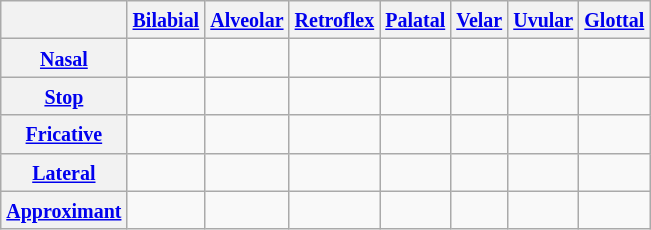<table class="wikitable" style="text-align:center">
<tr>
<th></th>
<th><a href='#'><small>Bilabial</small></a></th>
<th><a href='#'><small>Alveolar</small></a></th>
<th><a href='#'><small>Retroflex</small></a></th>
<th><a href='#'><small>Palatal</small></a></th>
<th><a href='#'><small>Velar</small></a></th>
<th><a href='#'><small>Uvular</small></a></th>
<th><a href='#'><small>Glottal</small></a></th>
</tr>
<tr>
<th><small><a href='#'>Nasal</a></small></th>
<td></td>
<td></td>
<td></td>
<td></td>
<td></td>
<td></td>
<td></td>
</tr>
<tr>
<th><small><a href='#'>Stop</a></small></th>
<td></td>
<td></td>
<td></td>
<td></td>
<td></td>
<td></td>
<td></td>
</tr>
<tr>
<th><small><a href='#'>Fricative</a></small></th>
<td></td>
<td></td>
<td></td>
<td></td>
<td></td>
<td></td>
<td></td>
</tr>
<tr>
<th><a href='#'><small>Lateral</small></a></th>
<td></td>
<td></td>
<td></td>
<td></td>
<td></td>
<td></td>
<td></td>
</tr>
<tr>
<th><small><a href='#'>Approximant</a></small></th>
<td></td>
<td></td>
<td></td>
<td></td>
<td></td>
<td></td>
<td></td>
</tr>
</table>
